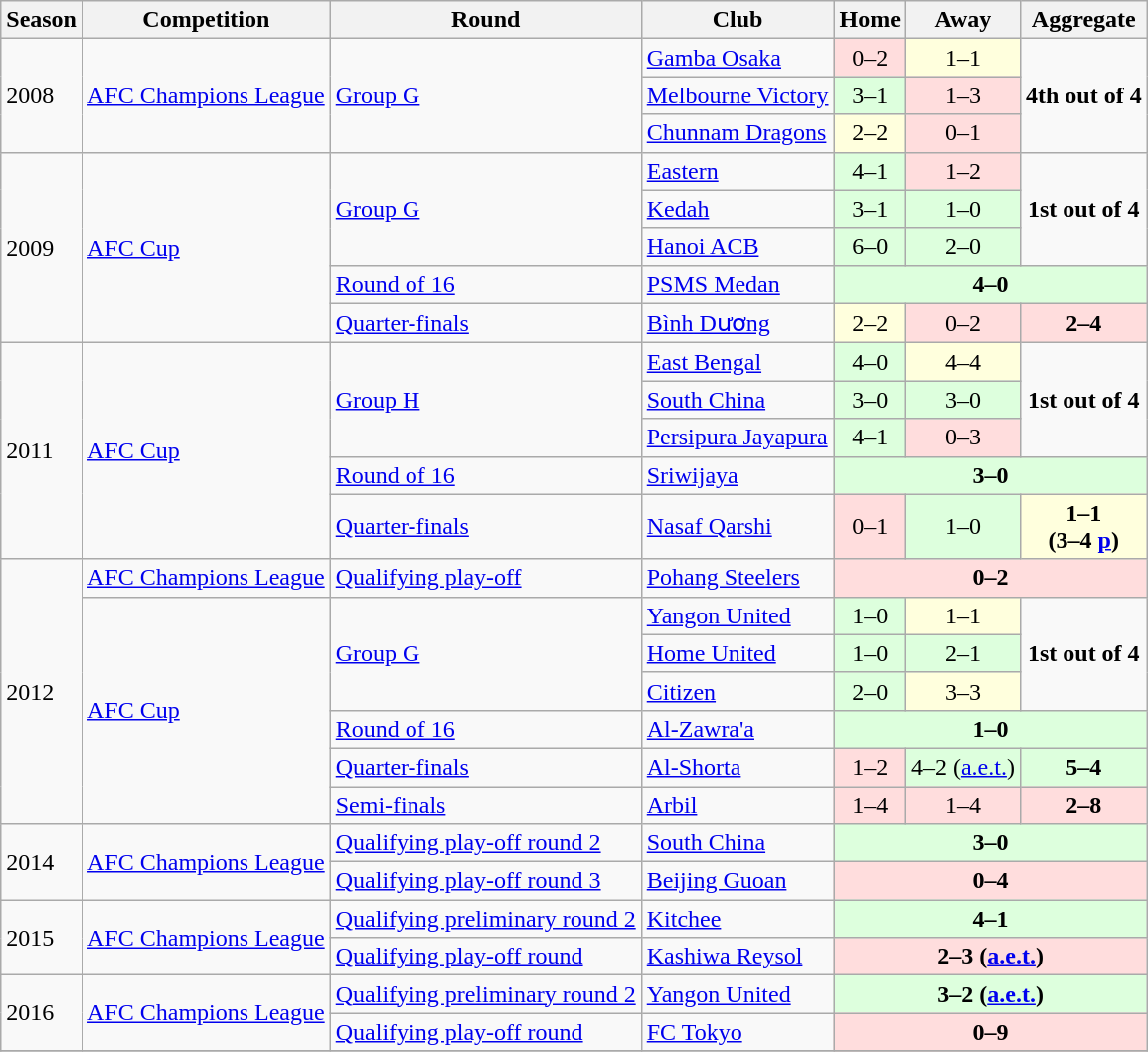<table class="wikitable collapsible collapsed">
<tr>
<th>Season</th>
<th>Competition</th>
<th>Round</th>
<th>Club</th>
<th>Home</th>
<th>Away</th>
<th>Aggregate</th>
</tr>
<tr>
<td rowspan="3">2008</td>
<td rowspan="3"><a href='#'>AFC Champions League</a></td>
<td rowspan="3"><a href='#'>Group G</a></td>
<td> <a href='#'>Gamba Osaka</a></td>
<td style="text-align:center; background:#FFDDDD;">0–2</td>
<td style="text-align:center; background:#FFFFDD;">1–1</td>
<td rowspan="3" align="center"><strong>4th out of 4</strong></td>
</tr>
<tr>
<td> <a href='#'>Melbourne Victory</a></td>
<td style="text-align:center; background:#DDFFDD;">3–1</td>
<td style="text-align:center; background:#FFDDDD;">1–3</td>
</tr>
<tr>
<td> <a href='#'>Chunnam Dragons</a></td>
<td style="text-align:center; background:#FFFFDD;">2–2</td>
<td style="text-align:center; background:#FFDDDD;">0–1</td>
</tr>
<tr>
<td rowspan="5">2009</td>
<td rowspan="5"><a href='#'>AFC Cup</a></td>
<td rowspan="3"><a href='#'>Group G</a></td>
<td> <a href='#'>Eastern</a></td>
<td style="text-align:center; background:#DDFFDD;">4–1</td>
<td style="text-align:center; background:#FFDDDD;">1–2</td>
<td rowspan="3" align="center"><strong>1st out of 4</strong></td>
</tr>
<tr>
<td> <a href='#'>Kedah</a></td>
<td style="text-align:center; background:#DDFFDD;">3–1</td>
<td style="text-align:center; background:#DDFFDD;">1–0</td>
</tr>
<tr>
<td> <a href='#'>Hanoi ACB</a></td>
<td style="text-align:center; background:#DDFFDD;">6–0</td>
<td style="text-align:center; background:#DDFFDD;">2–0</td>
</tr>
<tr>
<td><a href='#'>Round of 16</a></td>
<td> <a href='#'>PSMS Medan</a></td>
<td colspan=3; style="text-align:center; background:#DDFFDD;"><strong>4–0</strong></td>
</tr>
<tr>
<td><a href='#'>Quarter-finals</a></td>
<td> <a href='#'>Bình Dương</a></td>
<td style="text-align:center; background:#FFFFDD;">2–2</td>
<td style="text-align:center; background:#FFDDDD;">0–2</td>
<td style="text-align:center; background:#FFDDDD;"><strong>2–4</strong></td>
</tr>
<tr>
<td rowspan="5">2011</td>
<td rowspan="5"><a href='#'>AFC Cup</a></td>
<td rowspan="3"><a href='#'>Group H</a></td>
<td> <a href='#'>East Bengal</a></td>
<td style="text-align:center; background:#DDFFDD;">4–0</td>
<td style="text-align:center; background:#FFFFDD;">4–4</td>
<td rowspan="3" align="center"><strong>1st out of 4</strong></td>
</tr>
<tr>
<td> <a href='#'>South China</a></td>
<td style="text-align:center; background:#DDFFDD;">3–0</td>
<td style="text-align:center; background:#DDFFDD;">3–0</td>
</tr>
<tr>
<td> <a href='#'>Persipura Jayapura</a></td>
<td style="text-align:center; background:#DDFFDD;">4–1</td>
<td style="text-align:center; background:#FFDDDD;">0–3</td>
</tr>
<tr>
<td><a href='#'>Round of 16</a></td>
<td> <a href='#'>Sriwijaya</a></td>
<td colspan=3; style="text-align:center; background:#DDFFDD;"><strong>3–0</strong></td>
</tr>
<tr>
<td><a href='#'>Quarter-finals</a></td>
<td> <a href='#'>Nasaf Qarshi</a></td>
<td style="text-align:center; background:#FFDDDD;">0–1</td>
<td style="text-align:center; background:#DDFFDD;">1–0 </td>
<td style="text-align:center; background:#FFFFDD;"><strong>1–1 <br>(3–4 <a href='#'>p</a>)</strong></td>
</tr>
<tr>
<td rowspan="7">2012</td>
<td rowspan="1"><a href='#'>AFC Champions League</a></td>
<td><a href='#'>Qualifying play-off</a></td>
<td> <a href='#'>Pohang Steelers</a></td>
<td colspan=3; style="text-align:center; background:#FFDDDD;"><strong>0–2</strong></td>
</tr>
<tr>
<td rowspan="6"><a href='#'>AFC Cup</a></td>
<td rowspan="3"><a href='#'>Group G</a></td>
<td> <a href='#'>Yangon United</a></td>
<td style="text-align:center; background:#DDFFDD;">1–0</td>
<td style="text-align:center; background:#FFFFDD;">1–1</td>
<td rowspan="3" align="center"><strong>1st out of 4</strong></td>
</tr>
<tr>
<td> <a href='#'>Home United</a></td>
<td style="text-align:center; background:#DDFFDD;">1–0</td>
<td style="text-align:center; background:#DDFFDD;">2–1</td>
</tr>
<tr>
<td> <a href='#'>Citizen</a></td>
<td style="text-align:center; background:#DDFFDD;">2–0</td>
<td style="text-align:center; background:#FFFFDD;">3–3</td>
</tr>
<tr>
<td><a href='#'>Round of 16</a></td>
<td> <a href='#'>Al-Zawra'a</a></td>
<td colspan=3; style="text-align:center; background:#DDFFDD;"><strong>1–0</strong></td>
</tr>
<tr>
<td><a href='#'>Quarter-finals</a></td>
<td> <a href='#'>Al-Shorta</a></td>
<td style="text-align:center; background:#FFDDDD;">1–2</td>
<td style="text-align:center; background:#DDFFDD;">4–2 (<a href='#'>a.e.t.</a>)</td>
<td style="text-align:center; background:#DDFFDD;"><strong>5–4</strong></td>
</tr>
<tr>
<td><a href='#'>Semi-finals</a></td>
<td> <a href='#'>Arbil</a></td>
<td style="text-align:center; background:#FFDDDD;">1–4</td>
<td style="text-align:center; background:#FFDDDD;">1–4</td>
<td style="text-align:center; background:#FFDDDD;"><strong>2–8</strong></td>
</tr>
<tr>
<td rowspan="2">2014</td>
<td rowspan="2"><a href='#'>AFC Champions League</a></td>
<td><a href='#'>Qualifying play-off round 2</a></td>
<td> <a href='#'>South China</a></td>
<td colspan=3; style="text-align:center; background:#DDFFDD;"><strong>3–0</strong></td>
</tr>
<tr>
<td><a href='#'>Qualifying play-off round 3</a></td>
<td> <a href='#'>Beijing Guoan</a></td>
<td colspan=3; style="text-align:center; background:#FFDDDD;"><strong>0–4</strong></td>
</tr>
<tr>
<td rowspan="2">2015</td>
<td rowspan="2"><a href='#'>AFC Champions League</a></td>
<td><a href='#'>Qualifying preliminary round 2</a></td>
<td> <a href='#'>Kitchee</a></td>
<td colspan=3; style="text-align:center; background:#DDFFDD;"><strong>4–1</strong></td>
</tr>
<tr>
<td><a href='#'>Qualifying play-off round</a></td>
<td> <a href='#'>Kashiwa Reysol</a></td>
<td colspan=3; style="text-align:center; background:#FFDDDD;"><strong>2–3 (<a href='#'>a.e.t.</a>)</strong></td>
</tr>
<tr>
<td rowspan="2">2016</td>
<td rowspan="2"><a href='#'>AFC Champions League</a></td>
<td><a href='#'>Qualifying preliminary round 2</a></td>
<td> <a href='#'>Yangon United</a></td>
<td colspan=3; style="text-align:center; background:#DDFFDD;"><strong>3–2 (<a href='#'>a.e.t.</a>)</strong></td>
</tr>
<tr>
<td><a href='#'>Qualifying play-off round</a></td>
<td> <a href='#'>FC Tokyo</a></td>
<td colspan=3; style="text-align:center; background:#FFDDDD;"><strong>0–9</strong></td>
</tr>
<tr>
</tr>
</table>
